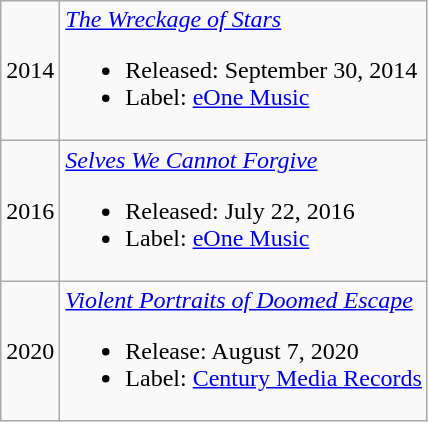<table class="wikitable">
<tr>
<td>2014</td>
<td><em><a href='#'>The Wreckage of Stars</a></em><br><ul><li>Released: September 30, 2014</li><li>Label: <a href='#'>eOne Music</a></li></ul></td>
</tr>
<tr>
<td>2016</td>
<td><em><a href='#'>Selves We Cannot Forgive</a></em><br><ul><li>Released: July 22, 2016</li><li>Label: <a href='#'>eOne Music</a></li></ul></td>
</tr>
<tr>
<td>2020</td>
<td><em><a href='#'>Violent Portraits of Doomed Escape</a></em><br><ul><li>Release: August 7, 2020</li><li>Label: <a href='#'>Century Media Records</a></li></ul></td>
</tr>
</table>
